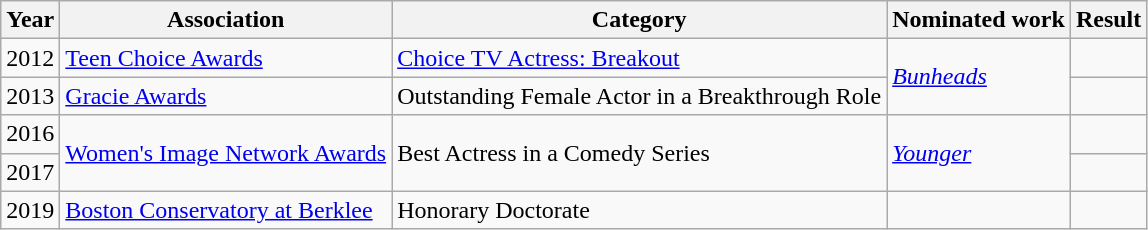<table class="wikitable">
<tr>
<th>Year</th>
<th>Association</th>
<th>Category</th>
<th>Nominated work</th>
<th>Result</th>
</tr>
<tr>
<td>2012</td>
<td><a href='#'>Teen Choice Awards</a></td>
<td><a href='#'>Choice TV Actress: Breakout</a></td>
<td rowspan=2><em><a href='#'>Bunheads</a></em></td>
<td></td>
</tr>
<tr>
<td>2013</td>
<td><a href='#'>Gracie Awards</a></td>
<td>Outstanding Female Actor in a Breakthrough Role</td>
<td></td>
</tr>
<tr>
<td>2016</td>
<td rowspan="2"><a href='#'>Women's Image Network Awards</a></td>
<td rowspan="2">Best Actress in a Comedy Series</td>
<td rowspan="2"><em><a href='#'>Younger</a></em></td>
<td></td>
</tr>
<tr>
<td>2017</td>
<td></td>
</tr>
<tr>
<td>2019</td>
<td><a href='#'>Boston Conservatory at Berklee</a></td>
<td>Honorary Doctorate</td>
<td></td>
<td></td>
</tr>
</table>
